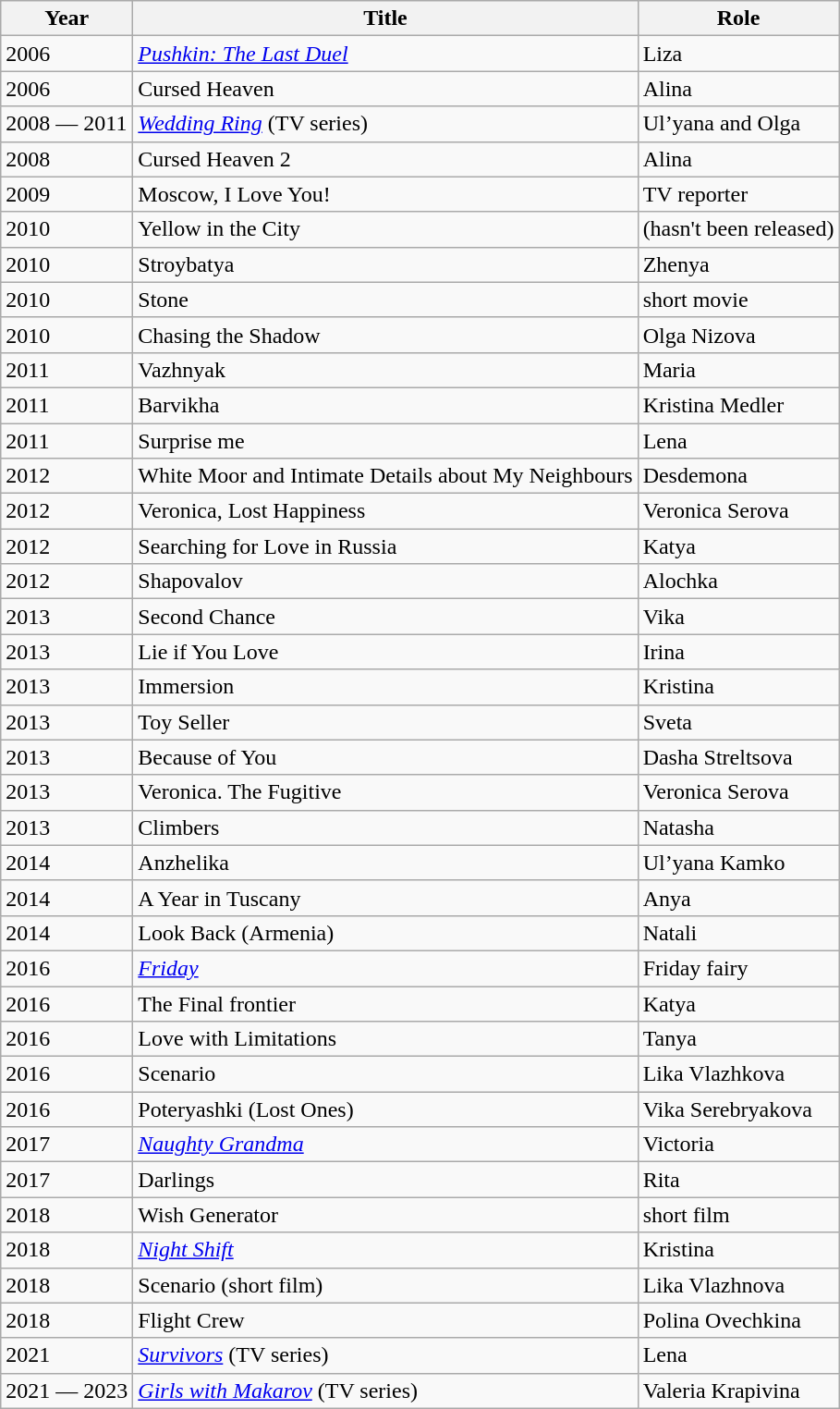<table class="wikitable" style="margin-bottom: 10px;">
<tr>
<th>Year<br></th>
<th>Title<br></th>
<th>Role<br></th>
</tr>
<tr>
<td>2006</td>
<td><em><a href='#'>Pushkin: The Last Duel</a></em><br></td>
<td>Liza</td>
</tr>
<tr>
<td>2006</td>
<td>Cursed Heaven <br></td>
<td>Аlina</td>
</tr>
<tr>
<td>2008 — 2011</td>
<td><em><a href='#'>Wedding Ring</a></em> (TV series)<br></td>
<td>Ul’yana and Olga<br></td>
</tr>
<tr>
<td>2008</td>
<td>Cursed Heaven  2</td>
<td>Аlina</td>
</tr>
<tr>
<td>2009</td>
<td>Moscow, I Love You!<br></td>
<td>TV reporter</td>
</tr>
<tr>
<td>2010</td>
<td>Yellow in the City <br></td>
<td>(hasn't been released)<br></td>
</tr>
<tr>
<td>2010</td>
<td>Stroybatya<br></td>
<td>Zhenya<br></td>
</tr>
<tr>
<td>2010</td>
<td>Stone</td>
<td>short movie<br></td>
</tr>
<tr>
<td>2010</td>
<td>Chasing the Shadow<br></td>
<td>Olga Nizova<br></td>
</tr>
<tr>
<td>2011</td>
<td>Vazhnyak <br></td>
<td>Maria</td>
</tr>
<tr>
<td>2011</td>
<td>Barvikha<br></td>
<td>Kristina Medler<br></td>
</tr>
<tr>
<td>2011</td>
<td>Surprise me</td>
<td>Lena</td>
</tr>
<tr>
<td>2012</td>
<td>White Moor and Intimate Details about My Neighbours<br></td>
<td>Desdemona<br></td>
</tr>
<tr>
<td>2012</td>
<td>Veronica, Lost Happiness<br></td>
<td>Veronica Serova<br></td>
</tr>
<tr>
<td>2012</td>
<td>Searching for Love in Russia<br></td>
<td>Katya<br></td>
</tr>
<tr>
<td>2012</td>
<td>Shapovalov<br></td>
<td>Alochka<br></td>
</tr>
<tr>
<td>2013</td>
<td>Second Chance<br></td>
<td>Vika</td>
</tr>
<tr>
<td>2013</td>
<td>Lie if You Love <br></td>
<td>Irina</td>
</tr>
<tr>
<td>2013</td>
<td>Immersion<br></td>
<td>Kristina</td>
</tr>
<tr>
<td>2013</td>
<td>Toy Seller<br></td>
<td>Sveta</td>
</tr>
<tr>
<td>2013</td>
<td>Because of You<br></td>
<td>Dasha Streltsova<br></td>
</tr>
<tr>
<td>2013</td>
<td>Veronica. The Fugitive<br></td>
<td>Veronica Serova<br></td>
</tr>
<tr>
<td>2013</td>
<td>Climbers<br></td>
<td>Natasha</td>
</tr>
<tr>
<td>2014</td>
<td>Anzhelika<br></td>
<td>Ul’yana Kamko<br></td>
</tr>
<tr>
<td>2014</td>
<td>A Year in Tuscany<br></td>
<td>Anya</td>
</tr>
<tr>
<td>2014</td>
<td>Look Back (Armenia)<br></td>
<td>Natali</td>
</tr>
<tr>
<td>2016</td>
<td><em><a href='#'>Friday</a></em>    <br></td>
<td>Friday fairy<br></td>
</tr>
<tr>
<td>2016</td>
<td>The Final frontier<br></td>
<td>Katya</td>
</tr>
<tr>
<td>2016</td>
<td>Love with Limitations<br></td>
<td>Tanya</td>
</tr>
<tr>
<td>2016</td>
<td>Scenario<br></td>
<td>Lika Vlazhkova<br></td>
</tr>
<tr>
<td>2016</td>
<td>Poteryashki (Lost Ones)</td>
<td>Vika Serebryakova<br></td>
</tr>
<tr>
<td>2017</td>
<td><em><a href='#'>Naughty Grandma</a></em><br></td>
<td>Victoria<br></td>
</tr>
<tr>
<td>2017</td>
<td>Darlings<br></td>
<td>Rita</td>
</tr>
<tr>
<td>2018</td>
<td>Wish Generator <br></td>
<td>short film<br></td>
</tr>
<tr>
<td>2018</td>
<td><em><a href='#'>Night Shift</a></em></td>
<td>Kristina<br></td>
</tr>
<tr>
<td>2018</td>
<td>Scenario (short film)<br></td>
<td>Lika Vlazhnova<br></td>
</tr>
<tr>
<td>2018</td>
<td>Flight Crew<br></td>
<td>Polina Ovechkina <br></td>
</tr>
<tr>
<td>2021</td>
<td><em><a href='#'>Survivors</a></em> (TV series)<br></td>
<td>Lena<br></td>
</tr>
<tr>
<td>2021 — 2023</td>
<td><em><a href='#'>Girls with Makarov</a></em> (TV series)<br></td>
<td>Valeria Krapivina<br></td>
</tr>
</table>
